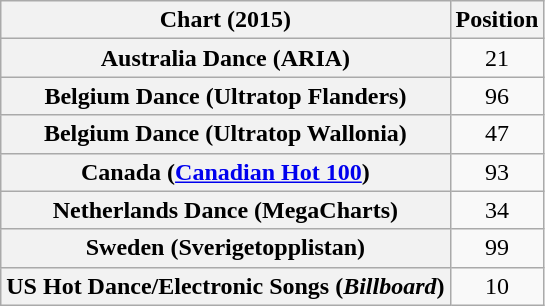<table class="wikitable plainrowheaders sortable" style="text-align:center;">
<tr>
<th>Chart (2015)</th>
<th>Position</th>
</tr>
<tr>
<th scope="row">Australia Dance (ARIA)</th>
<td>21</td>
</tr>
<tr>
<th scope="row">Belgium Dance (Ultratop Flanders)</th>
<td>96</td>
</tr>
<tr>
<th scope="row">Belgium Dance (Ultratop Wallonia)</th>
<td>47</td>
</tr>
<tr>
<th scope="row">Canada (<a href='#'>Canadian Hot 100</a>)</th>
<td>93</td>
</tr>
<tr>
<th scope="row">Netherlands Dance (MegaCharts)</th>
<td>34</td>
</tr>
<tr>
<th scope="row">Sweden (Sverigetopplistan)</th>
<td>99</td>
</tr>
<tr>
<th scope="row">US Hot Dance/Electronic Songs (<em>Billboard</em>)</th>
<td>10</td>
</tr>
</table>
